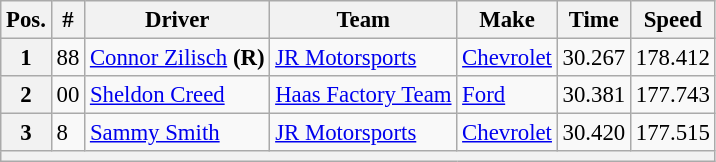<table class="wikitable" style="font-size:95%">
<tr>
<th>Pos.</th>
<th>#</th>
<th>Driver</th>
<th>Team</th>
<th>Make</th>
<th>Time</th>
<th>Speed</th>
</tr>
<tr>
<th>1</th>
<td>88</td>
<td><a href='#'>Connor Zilisch</a> <strong>(R)</strong></td>
<td><a href='#'>JR Motorsports</a></td>
<td><a href='#'>Chevrolet</a></td>
<td>30.267</td>
<td>178.412</td>
</tr>
<tr>
<th>2</th>
<td>00</td>
<td><a href='#'>Sheldon Creed</a></td>
<td><a href='#'>Haas Factory Team</a></td>
<td><a href='#'>Ford</a></td>
<td>30.381</td>
<td>177.743</td>
</tr>
<tr>
<th>3</th>
<td>8</td>
<td><a href='#'>Sammy Smith</a></td>
<td><a href='#'>JR Motorsports</a></td>
<td><a href='#'>Chevrolet</a></td>
<td>30.420</td>
<td>177.515</td>
</tr>
<tr>
<th colspan="7"></th>
</tr>
</table>
